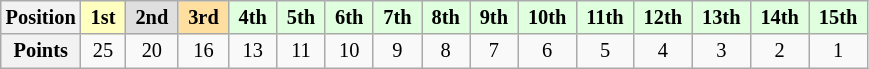<table class="wikitable" style="font-size:85%; text-align:center">
<tr>
<th>Position</th>
<td style="background:#ffffbf;"> <strong>1st</strong> </td>
<td style="background:#dfdfdf;"> <strong>2nd</strong> </td>
<td style="background:#ffdf9f;"> <strong>3rd</strong> </td>
<td style="background:#dfffdf;"> <strong>4th</strong> </td>
<td style="background:#dfffdf;"> <strong>5th</strong> </td>
<td style="background:#dfffdf;"> <strong>6th</strong> </td>
<td style="background:#dfffdf;"> <strong>7th</strong> </td>
<td style="background:#dfffdf;"> <strong>8th</strong> </td>
<td style="background:#dfffdf;"> <strong>9th</strong> </td>
<td style="background:#dfffdf;"> <strong>10th</strong> </td>
<td style="background:#dfffdf;"> <strong>11th</strong> </td>
<td style="background:#dfffdf;"> <strong>12th</strong> </td>
<td style="background:#dfffdf;"> <strong>13th</strong> </td>
<td style="background:#dfffdf;"> <strong>14th</strong> </td>
<td style="background:#dfffdf;"> <strong>15th</strong> </td>
</tr>
<tr>
<th>Points</th>
<td>25</td>
<td>20</td>
<td>16</td>
<td>13</td>
<td>11</td>
<td>10</td>
<td>9</td>
<td>8</td>
<td>7</td>
<td>6</td>
<td>5</td>
<td>4</td>
<td>3</td>
<td>2</td>
<td>1</td>
</tr>
</table>
